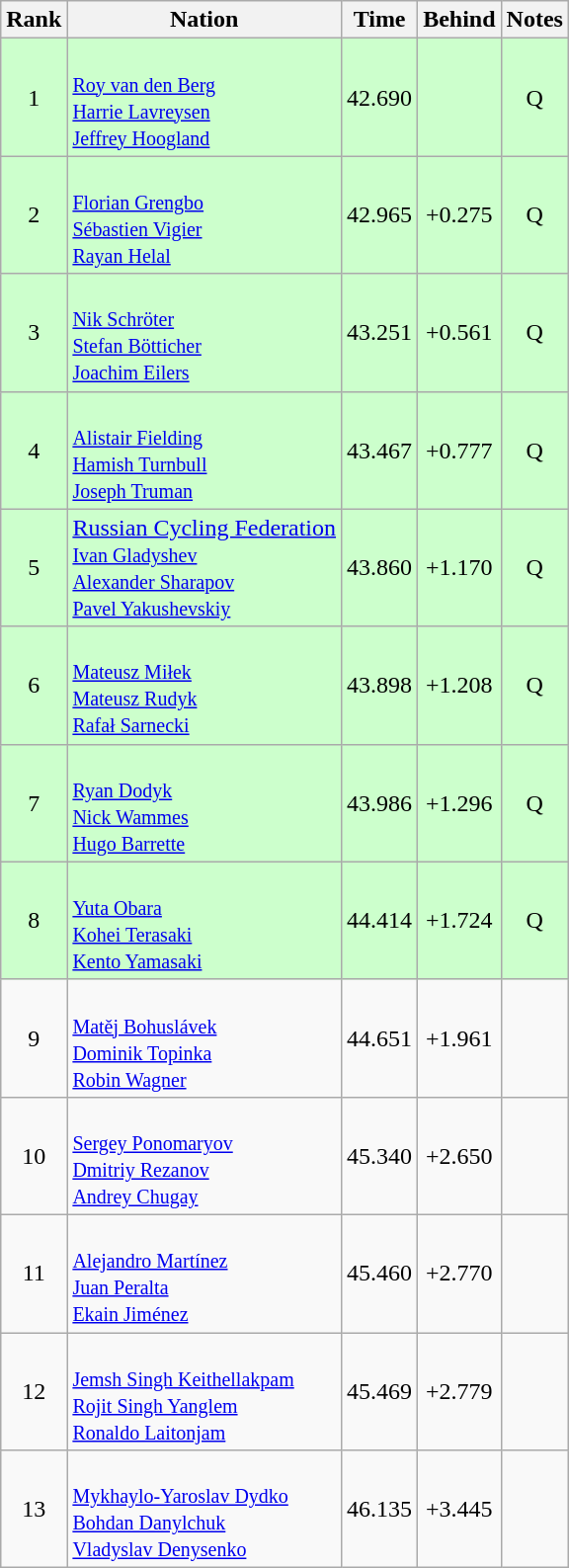<table class="wikitable sortable" style="text-align:center">
<tr>
<th>Rank</th>
<th>Nation</th>
<th>Time</th>
<th>Behind</th>
<th>Notes</th>
</tr>
<tr bgcolor=ccffcc>
<td>1</td>
<td align=left><br><small><a href='#'>Roy van den Berg</a><br><a href='#'>Harrie Lavreysen</a><br><a href='#'>Jeffrey Hoogland</a></small></td>
<td>42.690</td>
<td></td>
<td>Q</td>
</tr>
<tr bgcolor=ccffcc>
<td>2</td>
<td align=left><br><small><a href='#'>Florian Grengbo</a><br><a href='#'>Sébastien Vigier</a><br><a href='#'>Rayan Helal</a></small></td>
<td>42.965</td>
<td>+0.275</td>
<td>Q</td>
</tr>
<tr bgcolor=ccffcc>
<td>3</td>
<td align=left><br><small><a href='#'>Nik Schröter</a><br><a href='#'>Stefan Bötticher</a><br><a href='#'>Joachim Eilers</a></small></td>
<td>43.251</td>
<td>+0.561</td>
<td>Q</td>
</tr>
<tr bgcolor=ccffcc>
<td>4</td>
<td align=left><br><small><a href='#'>Alistair Fielding</a><br><a href='#'>Hamish Turnbull</a><br><a href='#'>Joseph Truman</a></small></td>
<td>43.467</td>
<td>+0.777</td>
<td>Q</td>
</tr>
<tr bgcolor=ccffcc>
<td>5</td>
<td align=left><a href='#'>Russian Cycling Federation</a><br><small><a href='#'>Ivan Gladyshev</a><br><a href='#'>Alexander Sharapov</a><br><a href='#'>Pavel Yakushevskiy</a></small></td>
<td>43.860</td>
<td>+1.170</td>
<td>Q</td>
</tr>
<tr bgcolor=ccffcc>
<td>6</td>
<td align=left><br><small><a href='#'>Mateusz Miłek</a><br><a href='#'>Mateusz Rudyk</a><br><a href='#'>Rafał Sarnecki</a></small></td>
<td>43.898</td>
<td>+1.208</td>
<td>Q</td>
</tr>
<tr bgcolor=ccffcc>
<td>7</td>
<td align=left><br><small><a href='#'>Ryan Dodyk</a><br><a href='#'>Nick Wammes</a><br><a href='#'>Hugo Barrette</a></small></td>
<td>43.986</td>
<td>+1.296</td>
<td>Q</td>
</tr>
<tr bgcolor=ccffcc>
<td>8</td>
<td align=left><br><small><a href='#'>Yuta Obara</a><br><a href='#'>Kohei Terasaki</a><br><a href='#'>Kento Yamasaki</a></small></td>
<td>44.414</td>
<td>+1.724</td>
<td>Q</td>
</tr>
<tr>
<td>9</td>
<td align=left><br><small><a href='#'>Matěj Bohuslávek</a><br><a href='#'>Dominik Topinka</a><br><a href='#'>Robin Wagner</a></small></td>
<td>44.651</td>
<td>+1.961</td>
<td></td>
</tr>
<tr>
<td>10</td>
<td align=left><br><small><a href='#'>Sergey Ponomaryov</a><br><a href='#'>Dmitriy Rezanov</a><br><a href='#'>Andrey Chugay</a></small></td>
<td>45.340</td>
<td>+2.650</td>
<td></td>
</tr>
<tr>
<td>11</td>
<td align=left><br><small><a href='#'>Alejandro Martínez</a><br><a href='#'>Juan Peralta</a><br><a href='#'>Ekain Jiménez</a></small></td>
<td>45.460</td>
<td>+2.770</td>
<td></td>
</tr>
<tr>
<td>12</td>
<td align=left><br><small><a href='#'>Jemsh Singh Keithellakpam</a><br><a href='#'>Rojit Singh Yanglem</a><br><a href='#'>Ronaldo Laitonjam</a></small></td>
<td>45.469</td>
<td>+2.779</td>
<td></td>
</tr>
<tr>
<td>13</td>
<td align=left><br><small><a href='#'>Mykhaylo-Yaroslav Dydko</a><br><a href='#'>Bohdan Danylchuk</a><br><a href='#'>Vladyslav Denysenko</a></small></td>
<td>46.135</td>
<td>+3.445</td>
<td></td>
</tr>
</table>
